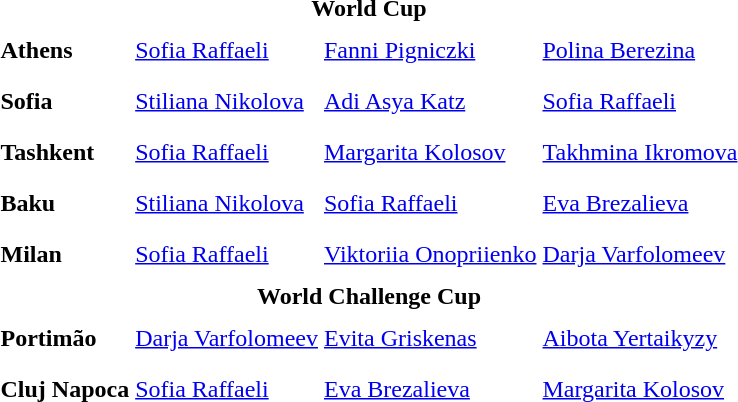<table>
<tr>
<td colspan="4" style="text-align:center;"><strong>World Cup</strong></td>
</tr>
<tr>
<th scope=row style="text-align:left">Athens</th>
<td style="height:30px;"> <a href='#'>Sofia Raffaeli</a></td>
<td style="height:30px;"> <a href='#'>Fanni Pigniczki</a></td>
<td style="height:30px;"> <a href='#'>Polina Berezina</a></td>
</tr>
<tr>
<th scope=row style="text-align:left">Sofia</th>
<td style="height:30px;"> <a href='#'>Stiliana Nikolova</a></td>
<td style="height:30px;"> <a href='#'>Adi Asya Katz</a></td>
<td style="height:30px;"> <a href='#'>Sofia Raffaeli</a></td>
</tr>
<tr>
<th scope=row style="text-align:left">Tashkent</th>
<td style="height:30px;"> <a href='#'>Sofia Raffaeli</a></td>
<td style="height:30px;"> <a href='#'>Margarita Kolosov</a></td>
<td style="height:30px;"> <a href='#'>Takhmina Ikromova</a></td>
</tr>
<tr>
<th scope=row style="text-align:left">Baku</th>
<td style="height:30px;"> <a href='#'>Stiliana Nikolova</a></td>
<td style="height:30px;"> <a href='#'>Sofia Raffaeli</a></td>
<td style="height:30px;"> <a href='#'>Eva Brezalieva</a></td>
</tr>
<tr>
<th scope=row style="text-align:left">Milan</th>
<td style="height:30px;"> <a href='#'>Sofia Raffaeli</a></td>
<td style="height:30px;"> <a href='#'>Viktoriia Onopriienko</a></td>
<td style="height:30px;"> <a href='#'>Darja Varfolomeev</a></td>
</tr>
<tr>
<td colspan="4" style="text-align:center;"><strong>World Challenge Cup</strong></td>
</tr>
<tr>
<th scope=row style="text-align:left">Portimão</th>
<td style="height:30px;"> <a href='#'>Darja Varfolomeev</a></td>
<td style="height:30px;"> <a href='#'>Evita Griskenas</a></td>
<td style="height:30px;"> <a href='#'>Aibota Yertaikyzy</a></td>
</tr>
<tr>
<th scope=row style="text-align:left">Cluj Napoca</th>
<td style="height:30px;"> <a href='#'>Sofia Raffaeli</a></td>
<td style="height:30px;"> <a href='#'>Eva Brezalieva</a></td>
<td style="height:30px;"> <a href='#'>Margarita Kolosov</a></td>
</tr>
<tr>
</tr>
</table>
